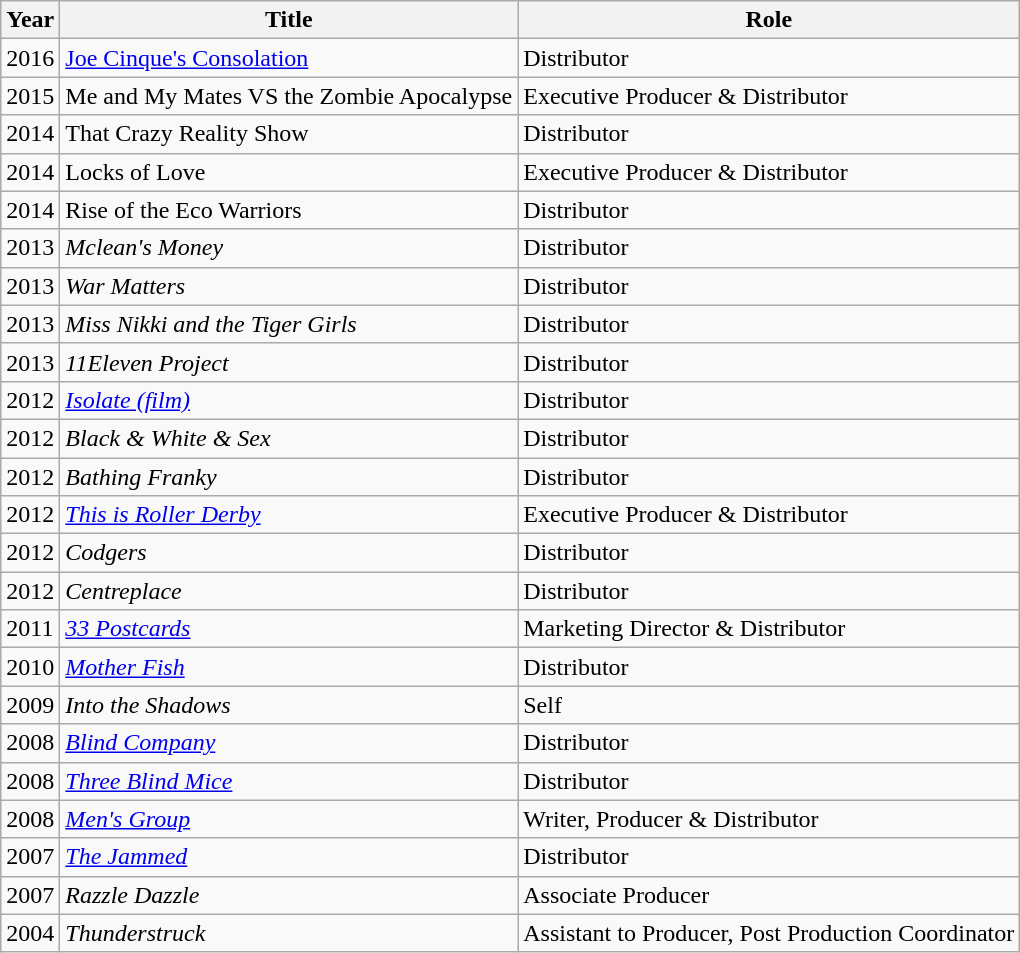<table class="wikitable">
<tr>
<th>Year</th>
<th>Title</th>
<th>Role</th>
</tr>
<tr>
<td>2016</td>
<td><a href='#'>Joe Cinque's Consolation</a></td>
<td>Distributor</td>
</tr>
<tr>
<td>2015</td>
<td>Me and My Mates VS the Zombie Apocalypse</td>
<td>Executive Producer & Distributor</td>
</tr>
<tr>
<td>2014</td>
<td>That Crazy Reality Show</td>
<td>Distributor</td>
</tr>
<tr>
<td>2014</td>
<td>Locks of Love</td>
<td>Executive Producer & Distributor</td>
</tr>
<tr>
<td>2014</td>
<td>Rise of the Eco Warriors</td>
<td>Distributor</td>
</tr>
<tr>
<td>2013</td>
<td><em>Mclean's Money</em></td>
<td>Distributor</td>
</tr>
<tr>
<td>2013</td>
<td><em>War Matters</em></td>
<td>Distributor</td>
</tr>
<tr>
<td>2013</td>
<td><em>Miss Nikki and the Tiger Girls</em></td>
<td>Distributor</td>
</tr>
<tr>
<td>2013</td>
<td><em>11Eleven Project</em></td>
<td>Distributor</td>
</tr>
<tr>
<td>2012</td>
<td><em><a href='#'>Isolate (film)</a></em></td>
<td>Distributor</td>
</tr>
<tr>
<td>2012</td>
<td><em>Black & White & Sex</em></td>
<td>Distributor</td>
</tr>
<tr>
<td>2012</td>
<td><em>Bathing Franky</em></td>
<td>Distributor</td>
</tr>
<tr>
<td>2012</td>
<td><em><a href='#'>This is Roller Derby</a></em></td>
<td>Executive Producer & Distributor</td>
</tr>
<tr>
<td>2012</td>
<td><em>Codgers</em></td>
<td>Distributor</td>
</tr>
<tr>
<td>2012</td>
<td><em>Centreplace</em></td>
<td>Distributor</td>
</tr>
<tr>
<td>2011</td>
<td><em><a href='#'>33 Postcards</a></em></td>
<td>Marketing Director & Distributor</td>
</tr>
<tr>
<td>2010</td>
<td><em><a href='#'>Mother Fish</a></em></td>
<td>Distributor</td>
</tr>
<tr>
<td>2009</td>
<td><em>Into the Shadows</em></td>
<td>Self</td>
</tr>
<tr>
<td>2008</td>
<td><em><a href='#'>Blind Company</a></em></td>
<td>Distributor</td>
</tr>
<tr>
<td>2008</td>
<td><em><a href='#'>Three Blind Mice</a></em></td>
<td>Distributor</td>
</tr>
<tr>
<td>2008</td>
<td><em><a href='#'>Men's Group</a></em></td>
<td>Writer, Producer & Distributor</td>
</tr>
<tr>
<td>2007</td>
<td><em><a href='#'>The Jammed</a></em></td>
<td>Distributor</td>
</tr>
<tr>
<td>2007</td>
<td><em>Razzle Dazzle</em></td>
<td>Associate Producer</td>
</tr>
<tr>
<td>2004</td>
<td><em>Thunderstruck</em></td>
<td>Assistant to Producer, Post Production Coordinator</td>
</tr>
</table>
